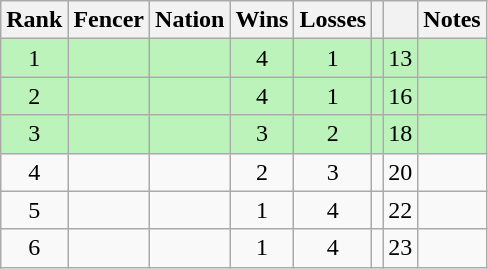<table class="wikitable sortable" style="text-align: center;">
<tr>
<th>Rank</th>
<th>Fencer</th>
<th>Nation</th>
<th>Wins</th>
<th>Losses</th>
<th></th>
<th></th>
<th>Notes</th>
</tr>
<tr style="background:#bbf3bb;">
<td>1</td>
<td align=left></td>
<td align=left></td>
<td>4</td>
<td>1</td>
<td></td>
<td>13</td>
<td></td>
</tr>
<tr style="background:#bbf3bb;">
<td>2</td>
<td align=left></td>
<td align=left></td>
<td>4</td>
<td>1</td>
<td></td>
<td>16</td>
<td></td>
</tr>
<tr style="background:#bbf3bb;">
<td>3</td>
<td align=left></td>
<td align=left></td>
<td>3</td>
<td>2</td>
<td></td>
<td>18</td>
<td></td>
</tr>
<tr>
<td>4</td>
<td align=left></td>
<td align=left></td>
<td>2</td>
<td>3</td>
<td></td>
<td>20</td>
<td></td>
</tr>
<tr>
<td>5</td>
<td align=left></td>
<td align=left></td>
<td>1</td>
<td>4</td>
<td></td>
<td>22</td>
<td></td>
</tr>
<tr>
<td>6</td>
<td align=left></td>
<td align=left></td>
<td>1</td>
<td>4</td>
<td></td>
<td>23</td>
<td></td>
</tr>
</table>
